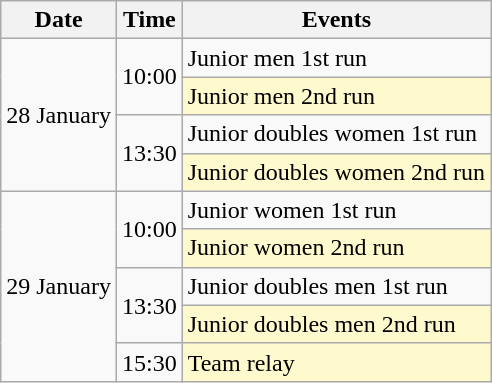<table class="wikitable">
<tr>
<th>Date</th>
<th>Time</th>
<th>Events</th>
</tr>
<tr>
<td rowspan=4>28 January</td>
<td rowspan=2>10:00</td>
<td>Junior men 1st run</td>
</tr>
<tr bgcolor=lemonchiffon>
<td>Junior men 2nd run</td>
</tr>
<tr>
<td rowspan=2>13:30</td>
<td>Junior doubles women 1st run</td>
</tr>
<tr bgcolor=lemonchiffon>
<td>Junior doubles women 2nd run</td>
</tr>
<tr>
<td rowspan=5>29 January</td>
<td rowspan=2>10:00</td>
<td>Junior women 1st run</td>
</tr>
<tr bgcolor=lemonchiffon>
<td>Junior women 2nd run</td>
</tr>
<tr>
<td rowspan=2>13:30</td>
<td>Junior doubles men 1st run</td>
</tr>
<tr bgcolor=lemonchiffon>
<td>Junior doubles men 2nd run</td>
</tr>
<tr>
<td>15:30</td>
<td bgcolor=lemonchiffon>Team relay</td>
</tr>
</table>
